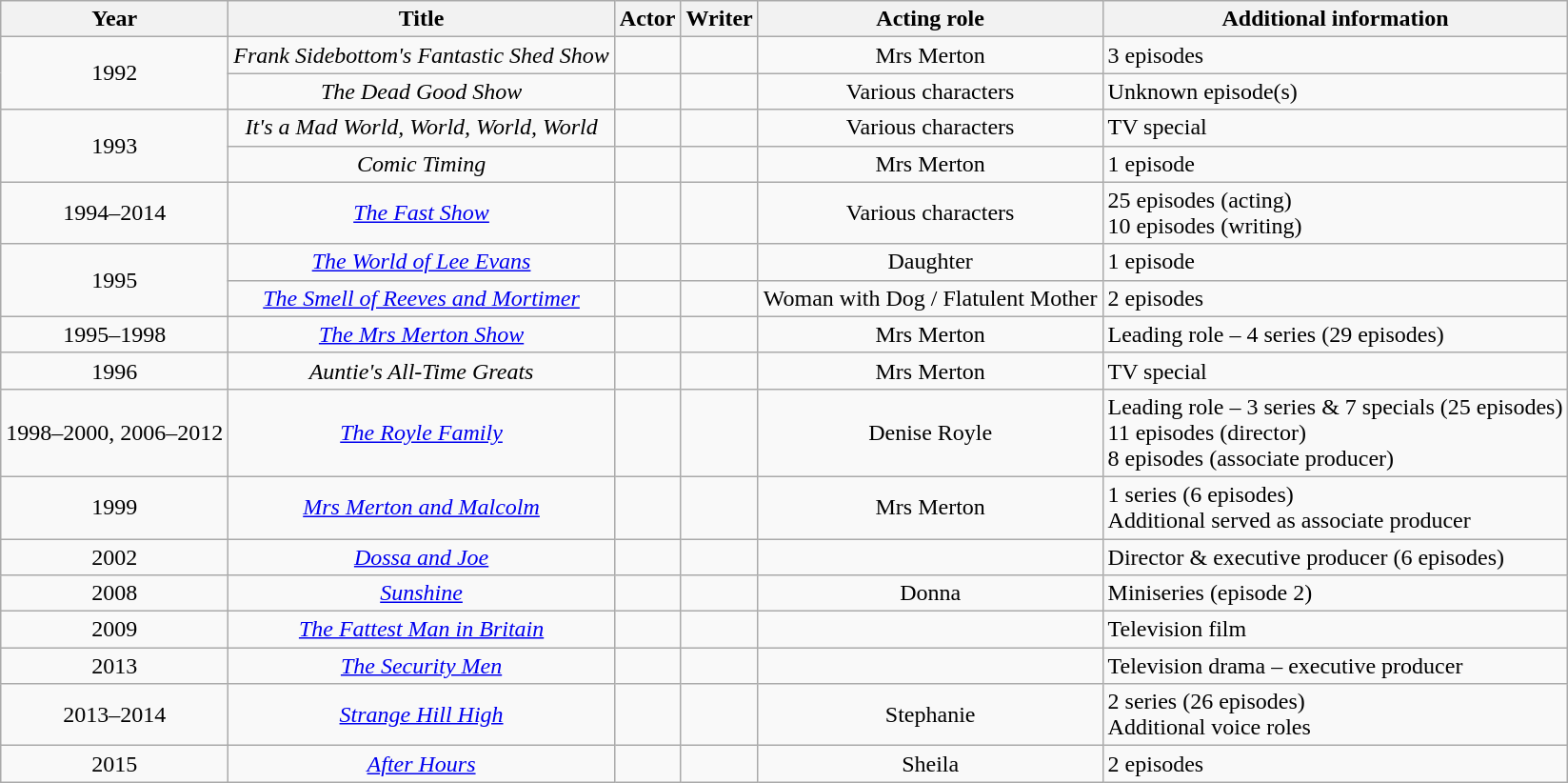<table class="wikitable plainrowheaders sortable">
<tr>
<th scope="col">Year</th>
<th scope="col">Title</th>
<th scope="col">Actor</th>
<th scope="col">Writer</th>
<th scope="col">Acting role</th>
<th scope="col">Additional information</th>
</tr>
<tr>
<td rowspan="2" style="text-align:center;">1992</td>
<td style="text-align:center;"><em>Frank Sidebottom's Fantastic Shed Show</em></td>
<td></td>
<td></td>
<td style="text-align:center;">Mrs Merton</td>
<td>3 episodes</td>
</tr>
<tr>
<td style="text-align:center;"><em>The Dead Good Show</em></td>
<td></td>
<td></td>
<td style="text-align:center;">Various characters</td>
<td>Unknown episode(s)</td>
</tr>
<tr>
<td rowspan="2" style="text-align:center;">1993</td>
<td style="text-align:center;"><em>It's a Mad World, World, World, World</em></td>
<td></td>
<td></td>
<td style="text-align:center;">Various characters</td>
<td>TV special</td>
</tr>
<tr>
<td style="text-align:center;"><em>Comic Timing</em></td>
<td></td>
<td></td>
<td style="text-align:center;">Mrs Merton</td>
<td>1 episode</td>
</tr>
<tr>
<td style="text-align:center;">1994–2014</td>
<td style="text-align:center;"><em><a href='#'>The Fast Show</a></em></td>
<td></td>
<td></td>
<td style="text-align:center;">Various characters</td>
<td>25 episodes (acting) <br> 10 episodes (writing)</td>
</tr>
<tr>
<td rowspan="2" style="text-align:center;">1995</td>
<td style="text-align:center;"><em><a href='#'>The World of Lee Evans</a></em></td>
<td></td>
<td></td>
<td style="text-align:center;">Daughter</td>
<td>1 episode</td>
</tr>
<tr>
<td style="text-align:center;"><em><a href='#'>The Smell of Reeves and Mortimer</a></em></td>
<td></td>
<td></td>
<td style="text-align:center;">Woman with Dog / Flatulent Mother</td>
<td>2 episodes</td>
</tr>
<tr>
<td style="text-align:center;">1995–1998</td>
<td style="text-align:center;"><em><a href='#'>The Mrs Merton Show</a></em></td>
<td></td>
<td></td>
<td style="text-align:center;">Mrs Merton</td>
<td>Leading role – 4 series (29 episodes)</td>
</tr>
<tr>
<td style="text-align:center;">1996</td>
<td style="text-align:center;"><em>Auntie's All-Time Greats</em></td>
<td></td>
<td></td>
<td style="text-align:center;">Mrs Merton</td>
<td>TV special</td>
</tr>
<tr>
<td style="text-align:center;">1998–2000, 2006–2012</td>
<td style="text-align:center;"><em><a href='#'>The Royle Family</a></em></td>
<td></td>
<td></td>
<td style="text-align:center;">Denise Royle</td>
<td>Leading role – 3 series & 7 specials (25 episodes) <br> 11 episodes (director) <br> 8 episodes (associate producer)</td>
</tr>
<tr>
<td style="text-align:center;">1999</td>
<td style="text-align:center;"><em><a href='#'>Mrs Merton and Malcolm</a></em></td>
<td></td>
<td></td>
<td style="text-align:center;">Mrs Merton</td>
<td>1 series (6 episodes) <br> Additional served as associate producer</td>
</tr>
<tr>
<td style="text-align:center;">2002</td>
<td style="text-align:center;"><em><a href='#'>Dossa and Joe</a></em></td>
<td></td>
<td></td>
<td></td>
<td>Director & executive producer (6 episodes)</td>
</tr>
<tr>
<td style="text-align:center;">2008</td>
<td style="text-align:center;"><em><a href='#'>Sunshine</a></em></td>
<td></td>
<td></td>
<td style="text-align:center;">Donna</td>
<td>Miniseries (episode 2)</td>
</tr>
<tr>
<td style="text-align:center;">2009</td>
<td style="text-align:center;"><em><a href='#'>The Fattest Man in Britain</a></em></td>
<td></td>
<td></td>
<td></td>
<td>Television film</td>
</tr>
<tr>
<td style="text-align:center;">2013</td>
<td style="text-align:center;"><em><a href='#'>The Security Men</a></em></td>
<td></td>
<td></td>
<td></td>
<td>Television drama – executive producer</td>
</tr>
<tr>
<td style="text-align:center;">2013–2014</td>
<td style="text-align:center;"><em><a href='#'>Strange Hill High</a></em></td>
<td></td>
<td></td>
<td style="text-align:center;">Stephanie</td>
<td>2 series (26 episodes) <br> Additional voice roles</td>
</tr>
<tr>
<td style="text-align:center;">2015</td>
<td style="text-align:center;"><em><a href='#'>After Hours</a></em></td>
<td></td>
<td></td>
<td style="text-align:center;">Sheila</td>
<td>2 episodes</td>
</tr>
</table>
